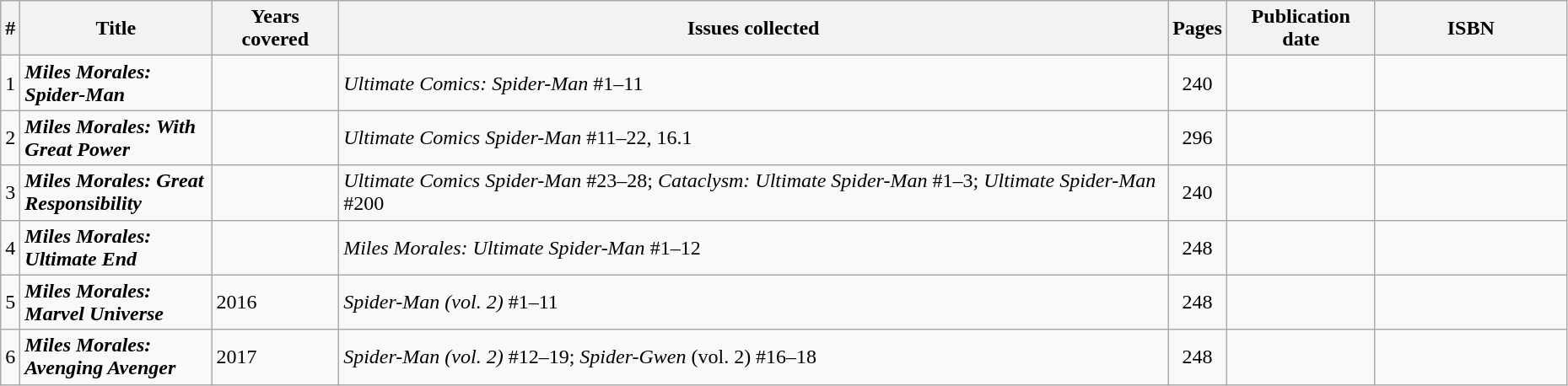<table class="wikitable sortable" width=98%>
<tr>
<th style="width: 4px;">#</th>
<th style="width: 9em;">Title</th>
<th>Years covered</th>
<th>Issues collected</th>
<th>Pages</th>
<th>Publication date</th>
<th class="unsortable" style="width: 9em;">ISBN</th>
</tr>
<tr>
<td>1</td>
<td><strong><em>Miles Morales: Spider-Man</em></strong></td>
<td></td>
<td><em>Ultimate Comics: Spider-Man</em> #1–11</td>
<td style="text-align: center;">240</td>
<td></td>
<td></td>
</tr>
<tr>
<td>2</td>
<td><strong><em>Miles Morales: With Great Power</em></strong></td>
<td></td>
<td><em>Ultimate Comics Spider-Man</em> #11–22, 16.1</td>
<td style="text-align: center;">296</td>
<td></td>
<td></td>
</tr>
<tr>
<td>3</td>
<td><strong><em>Miles Morales: Great Responsibility</em></strong></td>
<td></td>
<td><em>Ultimate Comics Spider-Man</em> #23–28; <em>Cataclysm: Ultimate Spider-Man</em> #1–3; <em>Ultimate Spider-Man</em> #200</td>
<td style="text-align: center;">240</td>
<td></td>
<td></td>
</tr>
<tr>
<td>4</td>
<td><strong><em>Miles Morales: Ultimate End</em></strong></td>
<td></td>
<td><em>Miles Morales: Ultimate Spider-Man</em> #1–12</td>
<td style="text-align: center;">248</td>
<td></td>
<td></td>
</tr>
<tr>
<td>5</td>
<td><strong><em>Miles Morales: Marvel Universe</em></strong></td>
<td>2016</td>
<td><em>Spider-Man (vol. 2)</em> #1–11</td>
<td style="text-align: center;">248</td>
<td></td>
<td></td>
</tr>
<tr>
<td>6</td>
<td><strong><em>Miles Morales: Avenging Avenger</em></strong></td>
<td>2017</td>
<td><em>Spider-Man (vol. 2)</em> #12–19; <em>Spider-Gwen</em> (vol. 2) #16–18</td>
<td style="text-align: center;">248</td>
<td></td>
<td></td>
</tr>
</table>
